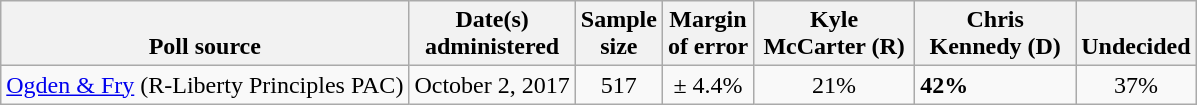<table class="wikitable">
<tr valign=bottom>
<th>Poll source</th>
<th>Date(s)<br>administered</th>
<th>Sample<br>size</th>
<th>Margin<br>of error</th>
<th style="width:100px;">Kyle<br>McCarter (R)</th>
<th style="width:100px;">Chris<br>Kennedy (D)</th>
<th>Undecided</th>
</tr>
<tr>
<td><a href='#'>Ogden & Fry</a> (R-Liberty Principles PAC)</td>
<td align=center>October 2, 2017</td>
<td align=center>517</td>
<td align=center>± 4.4%</td>
<td align=center>21%</td>
<td><strong>42%</strong></td>
<td align=center>37%</td>
</tr>
</table>
